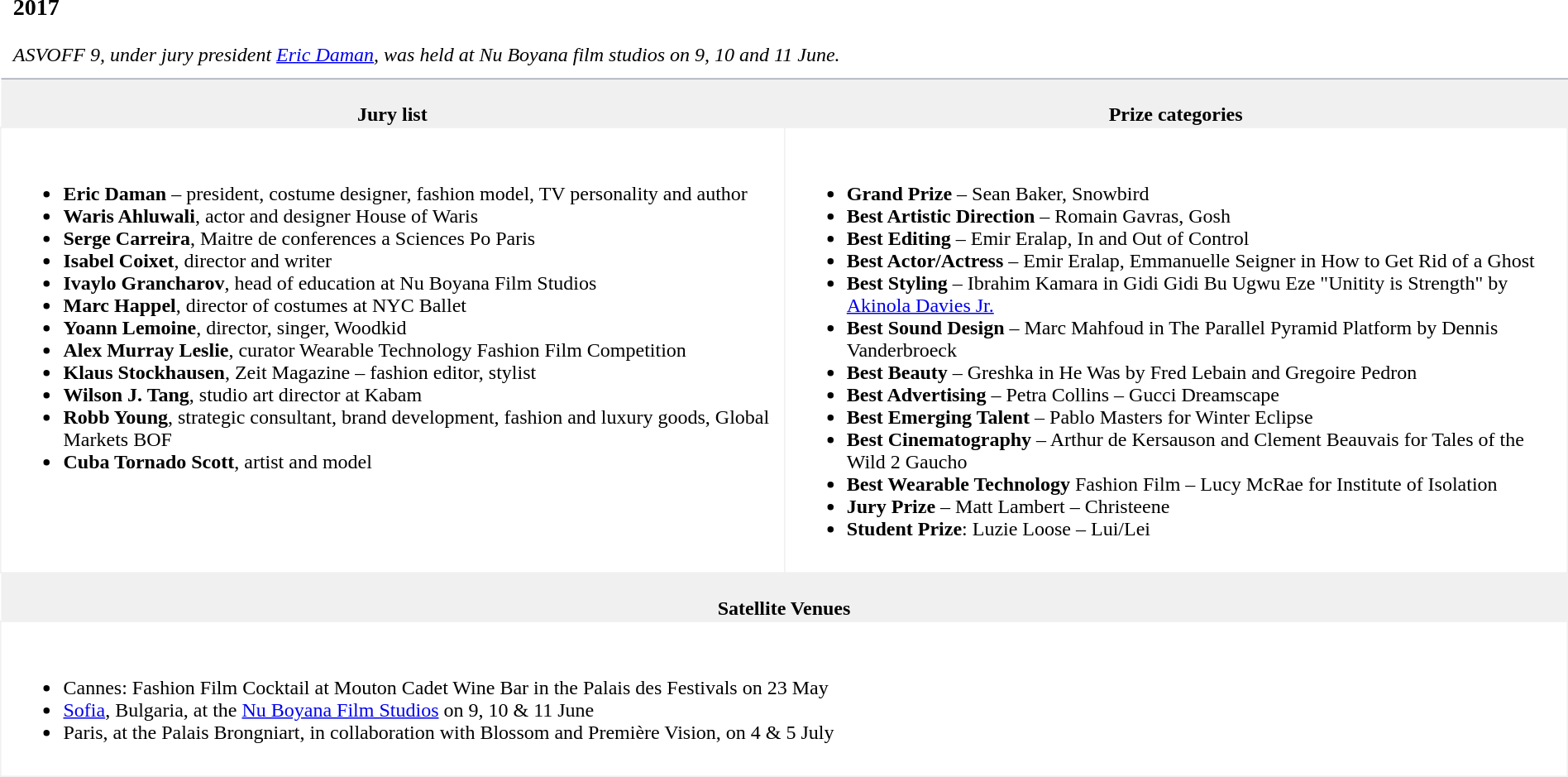<table style="border-collapse:collapse;width:100%;margin-bottom:25px;">
<tr>
<td colspan="2" style="padding:10px;vertical-align:top;border-bottom:1px solid #a2a9b1;"><br><h3>2017</h3><em>ASVOFF 9, under jury president <a href='#'>Eric Daman</a>, was held at Nu Boyana film studios on 9, 10 and 11 June.</em></td>
</tr>
<tr>
<th style="text-align: center;width:50%;background-color:#f0f0f0;"><br><strong>Jury list</strong></th>
<th style="text-align: center;width:50%;background-color:#f0f0f0;"><br><strong>Prize categories</strong></th>
</tr>
<tr>
<td style="padding:10px;vertical-align:top;border:1px solid #f0f0f0;"><br><ul><li><strong>Eric Daman</strong> – president, costume designer, fashion model, TV personality and author</li><li><strong>Waris Ahluwali</strong>, actor and designer House of Waris</li><li><strong>Serge Carreira</strong>, Maitre de conferences a Sciences Po Paris</li><li><strong>Isabel Coixet</strong>, director and writer</li><li><strong>Ivaylo Grancharov</strong>, head of education at Nu Boyana Film Studios</li><li><strong>Marc Happel</strong>, director of costumes at NYC Ballet</li><li><strong>Yoann Lemoine</strong>, director, singer, Woodkid</li><li><strong>Alex Murray Leslie</strong>, curator Wearable Technology Fashion Film Competition</li><li><strong>Klaus Stockhausen</strong>, Zeit Magazine – fashion editor, stylist</li><li><strong>Wilson J. Tang</strong>, studio art director at Kabam</li><li><strong>Robb Young</strong>, strategic consultant, brand development, fashion and luxury goods, Global Markets BOF</li><li><strong>Cuba Tornado Scott</strong>, artist and model</li></ul></td>
<td style="padding:10px;vertical-align:top;border:1px solid #f0f0f0;"><br><ul><li><strong>Grand Prize</strong> – Sean Baker, Snowbird</li><li><strong>Best Artistic Direction</strong> – Romain Gavras, Gosh</li><li><strong>Best Editing</strong> – Emir Eralap, In and Out of Control</li><li><strong>Best Actor/Actress</strong> – Emir Eralap, Emmanuelle Seigner in How to Get Rid of a Ghost</li><li><strong>Best Styling</strong> – Ibrahim Kamara in Gidi Gidi Bu Ugwu Eze "Unitity is Strength" by <a href='#'>Akinola Davies Jr.</a></li><li><strong>Best Sound Design</strong> – Marc Mahfoud in The Parallel Pyramid Platform by Dennis Vanderbroeck</li><li><strong>Best Beauty</strong> – Greshka in He Was by Fred Lebain and Gregoire Pedron</li><li><strong>Best Advertising</strong> – Petra Collins – Gucci Dreamscape</li><li><strong>Best Emerging Talent</strong> – Pablo Masters for Winter Eclipse</li><li><strong>Best Cinematography</strong> – Arthur de Kersauson and Clement Beauvais for Tales of the Wild 2 Gaucho</li><li><strong>Best Wearable Technology</strong> Fashion Film – Lucy McRae for Institute of Isolation</li><li><strong>Jury Prize</strong> – Matt Lambert – Christeene</li><li><strong>Student Prize</strong>: Luzie Loose – Lui/Lei</li></ul></td>
</tr>
<tr>
<th colspan="2"  style="background-color:#f0f0f0;"><br><strong>Satellite Venues</strong></th>
</tr>
<tr>
<td colspan="2" style="padding:10px;vertical-align:top;border:1px solid #f0f0f0;"><br><ul><li>Cannes:  Fashion Film Cocktail at Mouton Cadet Wine Bar in the Palais des Festivals on 23 May</li><li><a href='#'>Sofia</a>, Bulgaria, at the <a href='#'>Nu Boyana Film Studios</a> on 9, 10 & 11 June</li><li>Paris, at the Palais Brongniart, in collaboration with Blossom and Première Vision, on 4 & 5 July</li></ul></td>
</tr>
</table>
